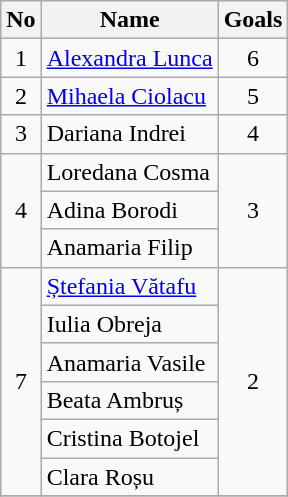<table class="wikitable sortable" style="text-align: center;">
<tr>
<th>No</th>
<th>Name</th>
<th>Goals</th>
</tr>
<tr>
<td>1</td>
<td align="left"><a href='#'>Alexandra Lunca</a></td>
<td>6</td>
</tr>
<tr>
<td>2</td>
<td align="left"><a href='#'>Mihaela Ciolacu</a></td>
<td>5</td>
</tr>
<tr>
<td>3</td>
<td align="left">Dariana Indrei</td>
<td>4</td>
</tr>
<tr>
<td rowspan=3>4</td>
<td align="left">Loredana Cosma</td>
<td rowspan=3>3</td>
</tr>
<tr>
<td align="left">Adina Borodi</td>
</tr>
<tr>
<td align="left">Anamaria Filip</td>
</tr>
<tr>
<td rowspan=6>7</td>
<td align="left"><a href='#'>Ștefania Vătafu</a></td>
<td rowspan=6>2</td>
</tr>
<tr>
<td align="left">Iulia Obreja</td>
</tr>
<tr>
<td align="left">Anamaria Vasile</td>
</tr>
<tr>
<td align="left">Beata Ambruș</td>
</tr>
<tr>
<td align="left">Cristina Botojel</td>
</tr>
<tr>
<td align="left">Clara Roșu</td>
</tr>
<tr>
</tr>
</table>
